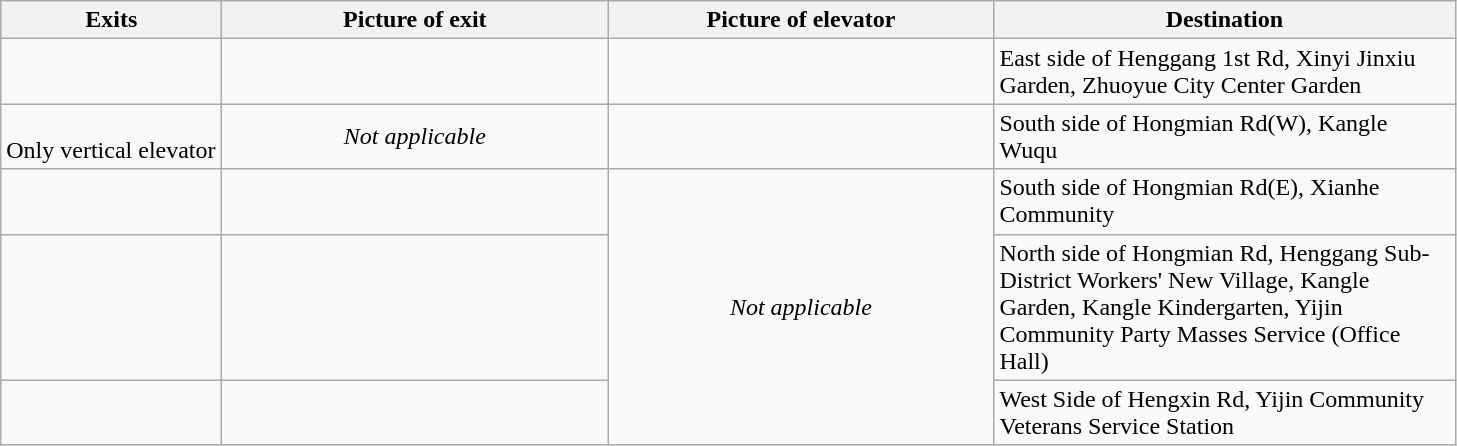<table class="wikitable">
<tr>
<th style="width:140px">Exits</th>
<th style="width:250px">Picture of exit</th>
<th style="width:250px">Picture of elevator</th>
<th style="width:300px">Destination</th>
</tr>
<tr>
<td></td>
<td></td>
<td></td>
<td>East side of Henggang 1st Rd, Xinyi Jinxiu Garden, Zhuoyue City Center Garden</td>
</tr>
<tr>
<td><br>Only vertical elevator</td>
<td align="center"><em>Not applicable</em></td>
<td></td>
<td>South side of Hongmian Rd(W), Kangle Wuqu</td>
</tr>
<tr>
<td></td>
<td></td>
<td align="center" rowspan="3"><em>Not applicable</em></td>
<td>South side of Hongmian Rd(E), Xianhe Community</td>
</tr>
<tr>
<td></td>
<td></td>
<td>North side of Hongmian Rd, Henggang Sub-District Workers' New Village, Kangle Garden, Kangle Kindergarten, Yijin Community Party Masses Service (Office Hall)</td>
</tr>
<tr>
<td></td>
<td></td>
<td>West Side of Hengxin Rd, Yijin Community Veterans Service Station</td>
</tr>
</table>
